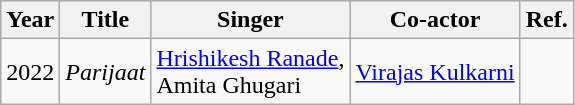<table class="wikitable">
<tr>
<th>Year</th>
<th>Title</th>
<th>Singer</th>
<th>Co-actor</th>
<th>Ref.</th>
</tr>
<tr>
<td>2022</td>
<td><em>Parijaat</em></td>
<td><a href='#'>Hrishikesh Ranade</a>, <br>Amita Ghugari</td>
<td><a href='#'>Virajas Kulkarni</a></td>
<td></td>
</tr>
</table>
